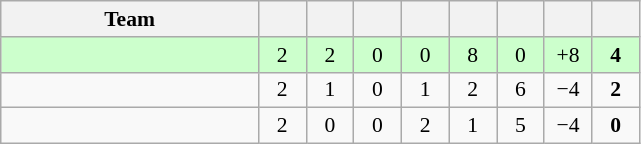<table class="wikitable" style="text-align: center; font-size: 90%;">
<tr>
<th width=165>Team</th>
<th width=25></th>
<th width=25></th>
<th width=25></th>
<th width=25></th>
<th width=25></th>
<th width=25></th>
<th width=25></th>
<th width=25></th>
</tr>
<tr bgcolor=#ccffcc>
<td align=left></td>
<td>2</td>
<td>2</td>
<td>0</td>
<td>0</td>
<td>8</td>
<td>0</td>
<td>+8</td>
<td><strong>4</strong></td>
</tr>
<tr>
<td align=left></td>
<td>2</td>
<td>1</td>
<td>0</td>
<td>1</td>
<td>2</td>
<td>6</td>
<td>−4</td>
<td><strong>2</strong></td>
</tr>
<tr>
<td align=left></td>
<td>2</td>
<td>0</td>
<td>0</td>
<td>2</td>
<td>1</td>
<td>5</td>
<td>−4</td>
<td><strong>0</strong></td>
</tr>
</table>
